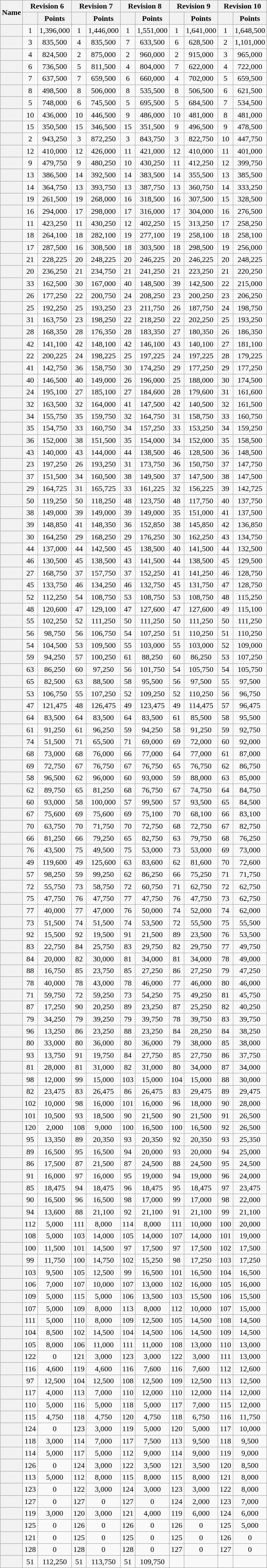<table class="wikitable sortable" style="text-align:center;">
<tr>
<th rowspan="2" scope=col>Name</th>
<th colspan="2" scope=col>Revision 6</th>
<th colspan="2" scope=col>Revision 7</th>
<th colspan="2" scope=col>Revision 8</th>
<th colspan="2" scope=col>Revision 9</th>
<th colspan="2" scope=col>Revision 10</th>
</tr>
<tr>
<th scope=col></th>
<th scope=col>Points</th>
<th scope=col></th>
<th scope=col>Points</th>
<th scope=col></th>
<th scope=col>Points</th>
<th scope=col></th>
<th scope=col>Points</th>
<th scope=col></th>
<th scope=col>Points</th>
</tr>
<tr>
<th scope=row></th>
<td>1</td>
<td>1,396,000</td>
<td>1</td>
<td>1,446,000</td>
<td>1</td>
<td>1,551,000</td>
<td>1</td>
<td>1,641,000</td>
<td>1</td>
<td>1,648,500</td>
</tr>
<tr>
<th scope=row></th>
<td>3</td>
<td>835,500</td>
<td>4</td>
<td>835,500</td>
<td>7</td>
<td>633,500</td>
<td>6</td>
<td>628,500</td>
<td>2</td>
<td>1,101,000</td>
</tr>
<tr>
<th scope=row></th>
<td>4</td>
<td>824,500</td>
<td>2</td>
<td>875,000</td>
<td>2</td>
<td>960,000</td>
<td>2</td>
<td>915,000</td>
<td>3</td>
<td>965,000</td>
</tr>
<tr>
<th scope=row></th>
<td>6</td>
<td>736,500</td>
<td>5</td>
<td>811,500</td>
<td>4</td>
<td>804,000</td>
<td>7</td>
<td>622,000</td>
<td>4</td>
<td>722,000</td>
</tr>
<tr>
<th scope=row></th>
<td>7</td>
<td>637,500</td>
<td>7</td>
<td>659,500</td>
<td>6</td>
<td>660,000</td>
<td>4</td>
<td>702,000</td>
<td>5</td>
<td>659,500</td>
</tr>
<tr>
<th scope=row></th>
<td>8</td>
<td>498,500</td>
<td>8</td>
<td>506,000</td>
<td>8</td>
<td>535,500</td>
<td>8</td>
<td>506,500</td>
<td>6</td>
<td>621,500</td>
</tr>
<tr>
<th scope=row></th>
<td>5</td>
<td>748,000</td>
<td>6</td>
<td>745,500</td>
<td>5</td>
<td>695,500</td>
<td>5</td>
<td>684,500</td>
<td>7</td>
<td>534,500</td>
</tr>
<tr>
<th scope=row></th>
<td>10</td>
<td>436,000</td>
<td>10</td>
<td>446,500</td>
<td>9</td>
<td>486,000</td>
<td>10</td>
<td>481,000</td>
<td>8</td>
<td>481,000</td>
</tr>
<tr>
<th scope=row></th>
<td>15</td>
<td>350,500</td>
<td>15</td>
<td>346,500</td>
<td>15</td>
<td>351,500</td>
<td>9</td>
<td>496,500</td>
<td>9</td>
<td>478,500</td>
</tr>
<tr>
<th scope=row></th>
<td>2</td>
<td>943,250</td>
<td>3</td>
<td>872,250</td>
<td>3</td>
<td>843,750</td>
<td>3</td>
<td>822,750</td>
<td>10</td>
<td>447,750</td>
</tr>
<tr>
<th scope=row></th>
<td>12</td>
<td>410,000</td>
<td>12</td>
<td>426,000</td>
<td>11</td>
<td>421,000</td>
<td>12</td>
<td>410,000</td>
<td>11</td>
<td>401,000</td>
</tr>
<tr>
<th scope=row></th>
<td>9</td>
<td>479,750</td>
<td>9</td>
<td>480,250</td>
<td>10</td>
<td>430,250</td>
<td>11</td>
<td>412,250</td>
<td>12</td>
<td>399,750</td>
</tr>
<tr>
<th scope=row></th>
<td>13</td>
<td>386,500</td>
<td>14</td>
<td>392,500</td>
<td>14</td>
<td>383,500</td>
<td>14</td>
<td>355,500</td>
<td>13</td>
<td>385,500</td>
</tr>
<tr>
<th scope=row></th>
<td>14</td>
<td>364,750</td>
<td>13</td>
<td>393,750</td>
<td>13</td>
<td>387,750</td>
<td>13</td>
<td>360,750</td>
<td>14</td>
<td>333,250</td>
</tr>
<tr>
<th scope=row></th>
<td>19</td>
<td>261,500</td>
<td>19</td>
<td>268,000</td>
<td>16</td>
<td>318,500</td>
<td>16</td>
<td>307,500</td>
<td>15</td>
<td>328,500</td>
</tr>
<tr>
<th scope=row></th>
<td>16</td>
<td>294,000</td>
<td>17</td>
<td>298,000</td>
<td>17</td>
<td>316,000</td>
<td>17</td>
<td>304,000</td>
<td>16</td>
<td>276,500</td>
</tr>
<tr>
<th scope=row></th>
<td>11</td>
<td>423,250</td>
<td>11</td>
<td>430,250</td>
<td>12</td>
<td>402,250</td>
<td>15</td>
<td>313,250</td>
<td>17</td>
<td>258,250</td>
</tr>
<tr>
<th scope=row></th>
<td>18</td>
<td>264,100</td>
<td>18</td>
<td>282,100</td>
<td>19</td>
<td>277,100</td>
<td>19</td>
<td>258,100</td>
<td>18</td>
<td>258,100</td>
</tr>
<tr>
<th scope=row></th>
<td>17</td>
<td>287,500</td>
<td>16</td>
<td>308,500</td>
<td>18</td>
<td>303,500</td>
<td>18</td>
<td>298,500</td>
<td>19</td>
<td>256,000</td>
</tr>
<tr>
<th scope=row></th>
<td>21</td>
<td>228,225</td>
<td>20</td>
<td>248,225</td>
<td>20</td>
<td>246,225</td>
<td>20</td>
<td>246,225</td>
<td>20</td>
<td>248,225</td>
</tr>
<tr>
<th scope=row></th>
<td>20</td>
<td>236,250</td>
<td>21</td>
<td>234,750</td>
<td>21</td>
<td>241,250</td>
<td>21</td>
<td>223,250</td>
<td>21</td>
<td>220,250</td>
</tr>
<tr>
<th scope=row></th>
<td>33</td>
<td>162,500</td>
<td>30</td>
<td>167,000</td>
<td>40</td>
<td>148,500</td>
<td>39</td>
<td>142,500</td>
<td>22</td>
<td>215,000</td>
</tr>
<tr>
<th scope=row></th>
<td>26</td>
<td>177,250</td>
<td>22</td>
<td>200,750</td>
<td>24</td>
<td>208,250</td>
<td>23</td>
<td>200,250</td>
<td>23</td>
<td>206,250</td>
</tr>
<tr>
<th scope=row></th>
<td>25</td>
<td>192,250</td>
<td>25</td>
<td>193,250</td>
<td>23</td>
<td>211,750</td>
<td>26</td>
<td>187,750</td>
<td>24</td>
<td>198,750</td>
</tr>
<tr>
<th scope=row></th>
<td>31</td>
<td>163,750</td>
<td>23</td>
<td>198,250</td>
<td>22</td>
<td>218,250</td>
<td>22</td>
<td>202,250</td>
<td>25</td>
<td>193,250</td>
</tr>
<tr>
<th scope=row></th>
<td>28</td>
<td>168,350</td>
<td>28</td>
<td>176,350</td>
<td>28</td>
<td>183,350</td>
<td>27</td>
<td>180,350</td>
<td>26</td>
<td>186,350</td>
</tr>
<tr>
<th scope=row></th>
<td>42</td>
<td>141,100</td>
<td>42</td>
<td>148,100</td>
<td>42</td>
<td>146,100</td>
<td>43</td>
<td>140,100</td>
<td>27</td>
<td>181,100</td>
</tr>
<tr>
<th scope=row></th>
<td>22</td>
<td>200,225</td>
<td>24</td>
<td>198,225</td>
<td>25</td>
<td>197,225</td>
<td>24</td>
<td>197,225</td>
<td>28</td>
<td>179,225</td>
</tr>
<tr>
<th scope=row></th>
<td>41</td>
<td>142,750</td>
<td>36</td>
<td>158,750</td>
<td>30</td>
<td>174,250</td>
<td>29</td>
<td>177,250</td>
<td>29</td>
<td>177,250</td>
</tr>
<tr>
<th scope=row></th>
<td>40</td>
<td>146,500</td>
<td>40</td>
<td>149,000</td>
<td>26</td>
<td>196,000</td>
<td>25</td>
<td>188,000</td>
<td>30</td>
<td>174,500</td>
</tr>
<tr>
<th scope=row></th>
<td>24</td>
<td>195,100</td>
<td>27</td>
<td>185,100</td>
<td>27</td>
<td>184,600</td>
<td>28</td>
<td>179,600</td>
<td>31</td>
<td>161,600</td>
</tr>
<tr>
<th scope=row></th>
<td>32</td>
<td>163,500</td>
<td>32</td>
<td>164,000</td>
<td>41</td>
<td>147,500</td>
<td>42</td>
<td>140,500</td>
<td>32</td>
<td>161,500</td>
</tr>
<tr>
<th scope=row></th>
<td>34</td>
<td>155,750</td>
<td>35</td>
<td>159,750</td>
<td>32</td>
<td>164,750</td>
<td>31</td>
<td>158,750</td>
<td>33</td>
<td>160,750</td>
</tr>
<tr>
<th scope=row></th>
<td>35</td>
<td>154,750</td>
<td>33</td>
<td>160,750</td>
<td>34</td>
<td>157,250</td>
<td>33</td>
<td>153,250</td>
<td>34</td>
<td>159,250</td>
</tr>
<tr>
<th scope=row></th>
<td>36</td>
<td>152,000</td>
<td>38</td>
<td>151,500</td>
<td>35</td>
<td>154,000</td>
<td>34</td>
<td>152,000</td>
<td>35</td>
<td>158,500</td>
</tr>
<tr>
<th scope=row></th>
<td>43</td>
<td>140,000</td>
<td>43</td>
<td>144,000</td>
<td>44</td>
<td>138,500</td>
<td>46</td>
<td>128,500</td>
<td>36</td>
<td>148,500</td>
</tr>
<tr>
<th scope=row></th>
<td>23</td>
<td>197,250</td>
<td>26</td>
<td>193,250</td>
<td>31</td>
<td>173,750</td>
<td>36</td>
<td>150,750</td>
<td>37</td>
<td>147,750</td>
</tr>
<tr>
<th scope=row></th>
<td>37</td>
<td>151,500</td>
<td>34</td>
<td>160,500</td>
<td>38</td>
<td>149,500</td>
<td>37</td>
<td>147,500</td>
<td>38</td>
<td>147,500</td>
</tr>
<tr>
<th scope=row></th>
<td>29</td>
<td>164,725</td>
<td>31</td>
<td>165,725</td>
<td>33</td>
<td>161,225</td>
<td>32</td>
<td>156,225</td>
<td>39</td>
<td>142,725</td>
</tr>
<tr>
<th scope=row></th>
<td>50</td>
<td>119,250</td>
<td>50</td>
<td>118,250</td>
<td>48</td>
<td>123,750</td>
<td>48</td>
<td>117,750</td>
<td>40</td>
<td>137,750</td>
</tr>
<tr>
<th scope=row></th>
<td>38</td>
<td>149,000</td>
<td>39</td>
<td>149,000</td>
<td>39</td>
<td>149,000</td>
<td>35</td>
<td>151,000</td>
<td>41</td>
<td>137,500</td>
</tr>
<tr>
<th scope=row></th>
<td>39</td>
<td>148,850</td>
<td>41</td>
<td>148,350</td>
<td>36</td>
<td>152,850</td>
<td>38</td>
<td>145,850</td>
<td>42</td>
<td>136,850</td>
</tr>
<tr>
<th scope=row></th>
<td>30</td>
<td>164,250</td>
<td>29</td>
<td>168,250</td>
<td>29</td>
<td>176,250</td>
<td>30</td>
<td>162,250</td>
<td>43</td>
<td>134,750</td>
</tr>
<tr>
<th scope=row></th>
<td>44</td>
<td>137,000</td>
<td>44</td>
<td>142,500</td>
<td>45</td>
<td>138,500</td>
<td>40</td>
<td>141,500</td>
<td>44</td>
<td>132,500</td>
</tr>
<tr>
<th scope=row></th>
<td>46</td>
<td>130,500</td>
<td>45</td>
<td>138,500</td>
<td>43</td>
<td>141,500</td>
<td>44</td>
<td>138,500</td>
<td>45</td>
<td>129,500</td>
</tr>
<tr>
<th scope=row></th>
<td>27</td>
<td>168,750</td>
<td>37</td>
<td>157,750</td>
<td>37</td>
<td>152,250</td>
<td>41</td>
<td>141,250</td>
<td>46</td>
<td>128,750</td>
</tr>
<tr>
<th scope=row></th>
<td>45</td>
<td>133,750</td>
<td>46</td>
<td>134,250</td>
<td>46</td>
<td>132,750</td>
<td>45</td>
<td>131,750</td>
<td>47</td>
<td>128,750</td>
</tr>
<tr>
<th scope=row></th>
<td>52</td>
<td>112,250</td>
<td>54</td>
<td>108,750</td>
<td>53</td>
<td>108,750</td>
<td>53</td>
<td>108,750</td>
<td>48</td>
<td>115,250</td>
</tr>
<tr>
<th scope=row></th>
<td>48</td>
<td>120,600</td>
<td>47</td>
<td>129,100</td>
<td>47</td>
<td>127,600</td>
<td>47</td>
<td>127,600</td>
<td>49</td>
<td>115,100</td>
</tr>
<tr>
<th scope=row></th>
<td>55</td>
<td>102,250</td>
<td>52</td>
<td>111,250</td>
<td>50</td>
<td>111,250</td>
<td>50</td>
<td>111,250</td>
<td>50</td>
<td>111,250</td>
</tr>
<tr>
<th scope=row></th>
<td>56</td>
<td>98,750</td>
<td>56</td>
<td>106,750</td>
<td>54</td>
<td>107,250</td>
<td>51</td>
<td>110,250</td>
<td>51</td>
<td>110,250</td>
</tr>
<tr>
<th scope=row></th>
<td>54</td>
<td>104,500</td>
<td>53</td>
<td>109,500</td>
<td>55</td>
<td>103,000</td>
<td>55</td>
<td>103,000</td>
<td>52</td>
<td>109,000</td>
</tr>
<tr>
<th scope=row></th>
<td>59</td>
<td>94,250</td>
<td>57</td>
<td>100,250</td>
<td>61</td>
<td>88,250</td>
<td>60</td>
<td>86,250</td>
<td>53</td>
<td>107,250</td>
</tr>
<tr>
<th scope=row></th>
<td>63</td>
<td>86,250</td>
<td>60</td>
<td>97,250</td>
<td>56</td>
<td>101,750</td>
<td>54</td>
<td>105,750</td>
<td>54</td>
<td>105,750</td>
</tr>
<tr>
<th scope=row></th>
<td>65</td>
<td>82,500</td>
<td>63</td>
<td>88,500</td>
<td>58</td>
<td>95,500</td>
<td>56</td>
<td>97,500</td>
<td>55</td>
<td>97,500</td>
</tr>
<tr>
<th scope=row></th>
<td>53</td>
<td>106,750</td>
<td>55</td>
<td>107,250</td>
<td>52</td>
<td>109,250</td>
<td>52</td>
<td>110,250</td>
<td>56</td>
<td>96,750</td>
</tr>
<tr>
<th scope=row></th>
<td>47</td>
<td>121,475</td>
<td>48</td>
<td>126,475</td>
<td>49</td>
<td>123,475</td>
<td>49</td>
<td>114,475</td>
<td>57</td>
<td>96,475</td>
</tr>
<tr>
<th scope=row></th>
<td>64</td>
<td>83,500</td>
<td>64</td>
<td>83,500</td>
<td>64</td>
<td>83,500</td>
<td>61</td>
<td>85,500</td>
<td>58</td>
<td>95,500</td>
</tr>
<tr>
<th scope=row></th>
<td>61</td>
<td>91,250</td>
<td>61</td>
<td>96,250</td>
<td>59</td>
<td>94,250</td>
<td>58</td>
<td>91,250</td>
<td>59</td>
<td>92,750</td>
</tr>
<tr>
<th scope=row></th>
<td>74</td>
<td>51,500</td>
<td>71</td>
<td>65,500</td>
<td>71</td>
<td>69,000</td>
<td>69</td>
<td>72,000</td>
<td>60</td>
<td>92,000</td>
</tr>
<tr>
<th scope=row></th>
<td>68</td>
<td>73,000</td>
<td>68</td>
<td>76,000</td>
<td>66</td>
<td>77,000</td>
<td>64</td>
<td>77,000</td>
<td>61</td>
<td>87,000</td>
</tr>
<tr>
<th scope=row></th>
<td>69</td>
<td>72,750</td>
<td>67</td>
<td>76,750</td>
<td>67</td>
<td>76,750</td>
<td>65</td>
<td>76,750</td>
<td>62</td>
<td>86,750</td>
</tr>
<tr>
<th scope=row></th>
<td>58</td>
<td>96,500</td>
<td>62</td>
<td>96,000</td>
<td>60</td>
<td>93,000</td>
<td>59</td>
<td>88,000</td>
<td>63</td>
<td>85,000</td>
</tr>
<tr>
<th scope=row></th>
<td>62</td>
<td>89,750</td>
<td>65</td>
<td>81,250</td>
<td>68</td>
<td>76,750</td>
<td>67</td>
<td>74,750</td>
<td>64</td>
<td>84,750</td>
</tr>
<tr>
<th scope=row></th>
<td>60</td>
<td>93,000</td>
<td>58</td>
<td>100,000</td>
<td>57</td>
<td>99,500</td>
<td>57</td>
<td>93,500</td>
<td>65</td>
<td>84,500</td>
</tr>
<tr>
<th scope=row></th>
<td>67</td>
<td>75,600</td>
<td>69</td>
<td>75,600</td>
<td>69</td>
<td>75,100</td>
<td>70</td>
<td>68,100</td>
<td>66</td>
<td>83,100</td>
</tr>
<tr>
<th scope=row></th>
<td>70</td>
<td>63,750</td>
<td>70</td>
<td>71,750</td>
<td>70</td>
<td>72,750</td>
<td>68</td>
<td>72,750</td>
<td>67</td>
<td>82,750</td>
</tr>
<tr>
<th scope=row></th>
<td>66</td>
<td>81,250</td>
<td>66</td>
<td>79,250</td>
<td>65</td>
<td>82,750</td>
<td>63</td>
<td>79,750</td>
<td>68</td>
<td>76,250</td>
</tr>
<tr>
<th scope=row></th>
<td>76</td>
<td>43,500</td>
<td>75</td>
<td>49,500</td>
<td>75</td>
<td>53,000</td>
<td>73</td>
<td>53,000</td>
<td>69</td>
<td>73,000</td>
</tr>
<tr>
<th scope=row></th>
<td>49</td>
<td>119,600</td>
<td>49</td>
<td>125,600</td>
<td>63</td>
<td>83,600</td>
<td>62</td>
<td>81,600</td>
<td>70</td>
<td>72,600</td>
</tr>
<tr>
<th scope=row></th>
<td>57</td>
<td>98,250</td>
<td>59</td>
<td>99,250</td>
<td>62</td>
<td>86,250</td>
<td>66</td>
<td>75,250</td>
<td>71</td>
<td>71,750</td>
</tr>
<tr>
<th scope=row></th>
<td>72</td>
<td>55,750</td>
<td>73</td>
<td>58,750</td>
<td>72</td>
<td>60,750</td>
<td>71</td>
<td>62,750</td>
<td>72</td>
<td>62,750</td>
</tr>
<tr>
<th scope=row></th>
<td>75</td>
<td>47,750</td>
<td>76</td>
<td>47,750</td>
<td>77</td>
<td>47,750</td>
<td>76</td>
<td>47,750</td>
<td>73</td>
<td>62,750</td>
</tr>
<tr>
<th scope=row></th>
<td>77</td>
<td>40,000</td>
<td>77</td>
<td>47,000</td>
<td>76</td>
<td>50,000</td>
<td>74</td>
<td>52,000</td>
<td>74</td>
<td>62,000</td>
</tr>
<tr>
<th scope=row></th>
<td>73</td>
<td>51,500</td>
<td>74</td>
<td>51,500</td>
<td>74</td>
<td>53,500</td>
<td>72</td>
<td>55,500</td>
<td>75</td>
<td>55,500</td>
</tr>
<tr>
<th scope=row></th>
<td>92</td>
<td>15,500</td>
<td>92</td>
<td>19,500</td>
<td>91</td>
<td>21,500</td>
<td>89</td>
<td>23,500</td>
<td>76</td>
<td>53,500</td>
</tr>
<tr>
<th scope=row></th>
<td>83</td>
<td>22,750</td>
<td>84</td>
<td>25,750</td>
<td>83</td>
<td>29,750</td>
<td>82</td>
<td>29,750</td>
<td>77</td>
<td>49,750</td>
</tr>
<tr>
<th scope=row></th>
<td>84</td>
<td>20,000</td>
<td>82</td>
<td>30,000</td>
<td>81</td>
<td>34,000</td>
<td>81</td>
<td>34,000</td>
<td>78</td>
<td>49,000</td>
</tr>
<tr>
<th scope=row></th>
<td>88</td>
<td>16,750</td>
<td>85</td>
<td>23,750</td>
<td>85</td>
<td>27,250</td>
<td>86</td>
<td>27,250</td>
<td>79</td>
<td>47,250</td>
</tr>
<tr>
<th scope=row></th>
<td>78</td>
<td>40,000</td>
<td>78</td>
<td>43,000</td>
<td>78</td>
<td>46,000</td>
<td>77</td>
<td>46,000</td>
<td>80</td>
<td>46,000</td>
</tr>
<tr>
<th scope=row></th>
<td>71</td>
<td>59,750</td>
<td>72</td>
<td>59,250</td>
<td>73</td>
<td>54,250</td>
<td>75</td>
<td>49,250</td>
<td>81</td>
<td>45,750</td>
</tr>
<tr>
<th scope=row></th>
<td>87</td>
<td>17,250</td>
<td>90</td>
<td>20,250</td>
<td>89</td>
<td>23,250</td>
<td>87</td>
<td>25,250</td>
<td>82</td>
<td>40,250</td>
</tr>
<tr>
<th scope=row></th>
<td>79</td>
<td>34,250</td>
<td>79</td>
<td>39,250</td>
<td>79</td>
<td>39,750</td>
<td>78</td>
<td>39,750</td>
<td>83</td>
<td>39,750</td>
</tr>
<tr>
<th scope=row></th>
<td>96</td>
<td>13,250</td>
<td>86</td>
<td>23,250</td>
<td>88</td>
<td>23,250</td>
<td>84</td>
<td>28,250</td>
<td>84</td>
<td>38,250</td>
</tr>
<tr>
<th scope=row></th>
<td>80</td>
<td>33,000</td>
<td>80</td>
<td>36,000</td>
<td>80</td>
<td>36,000</td>
<td>79</td>
<td>38,000</td>
<td>85</td>
<td>38,000</td>
</tr>
<tr>
<th scope=row></th>
<td>93</td>
<td>13,750</td>
<td>91</td>
<td>19,750</td>
<td>84</td>
<td>27,750</td>
<td>85</td>
<td>27,750</td>
<td>86</td>
<td>37,750</td>
</tr>
<tr>
<th scope=row></th>
<td>81</td>
<td>28,000</td>
<td>81</td>
<td>31,000</td>
<td>82</td>
<td>31,000</td>
<td>80</td>
<td>34,000</td>
<td>87</td>
<td>34,000</td>
</tr>
<tr>
<th scope=row></th>
<td>98</td>
<td>12,000</td>
<td>99</td>
<td>15,000</td>
<td>103</td>
<td>15,000</td>
<td>104</td>
<td>15,000</td>
<td>88</td>
<td>30,000</td>
</tr>
<tr>
<th scope=row></th>
<td>82</td>
<td>23,475</td>
<td>83</td>
<td>26,475</td>
<td>86</td>
<td>26,475</td>
<td>83</td>
<td>29,475</td>
<td>89</td>
<td>29,475</td>
</tr>
<tr>
<th scope=row></th>
<td>102</td>
<td>10,000</td>
<td>98</td>
<td>16,000</td>
<td>101</td>
<td>16,000</td>
<td>96</td>
<td>18,000</td>
<td>90</td>
<td>28,000</td>
</tr>
<tr>
<th scope=row></th>
<td>101</td>
<td>10,500</td>
<td>93</td>
<td>18,500</td>
<td>90</td>
<td>21,500</td>
<td>90</td>
<td>21,500</td>
<td>91</td>
<td>26,500</td>
</tr>
<tr>
<th scope=row></th>
<td>120</td>
<td>2,000</td>
<td>108</td>
<td>9,000</td>
<td>100</td>
<td>16,500</td>
<td>100</td>
<td>16,500</td>
<td>92</td>
<td>26,500</td>
</tr>
<tr>
<th scope=row></th>
<td>95</td>
<td>13,350</td>
<td>89</td>
<td>20,350</td>
<td>93</td>
<td>20,350</td>
<td>92</td>
<td>20,350</td>
<td>93</td>
<td>25,350</td>
</tr>
<tr>
<th scope=row></th>
<td>89</td>
<td>16,500</td>
<td>95</td>
<td>16,500</td>
<td>94</td>
<td>20,000</td>
<td>93</td>
<td>20,000</td>
<td>94</td>
<td>25,000</td>
</tr>
<tr>
<th scope=row></th>
<td>86</td>
<td>17,500</td>
<td>87</td>
<td>21,500</td>
<td>87</td>
<td>24,500</td>
<td>88</td>
<td>24,500</td>
<td>95</td>
<td>24,500</td>
</tr>
<tr>
<th scope=row></th>
<td>91</td>
<td>16,000</td>
<td>97</td>
<td>16,000</td>
<td>95</td>
<td>19,000</td>
<td>94</td>
<td>19,000</td>
<td>96</td>
<td>24,000</td>
</tr>
<tr>
<th scope=row></th>
<td>85</td>
<td>18,475</td>
<td>94</td>
<td>18,475</td>
<td>96</td>
<td>18,475</td>
<td>95</td>
<td>18,475</td>
<td>97</td>
<td>23,475</td>
</tr>
<tr>
<th scope=row></th>
<td>90</td>
<td>16,500</td>
<td>96</td>
<td>16,500</td>
<td>98</td>
<td>17,000</td>
<td>99</td>
<td>17,000</td>
<td>98</td>
<td>22,000</td>
</tr>
<tr>
<th scope=row></th>
<td>94</td>
<td>13,600</td>
<td>88</td>
<td>21,100</td>
<td>92</td>
<td>21,100</td>
<td>91</td>
<td>21,100</td>
<td>99</td>
<td>21,100</td>
</tr>
<tr>
<th scope=row></th>
<td>112</td>
<td>5,000</td>
<td>111</td>
<td>8,000</td>
<td>114</td>
<td>8,000</td>
<td>111</td>
<td>10,000</td>
<td>100</td>
<td>20,000</td>
</tr>
<tr>
<th scope=row></th>
<td>108</td>
<td>5,000</td>
<td>103</td>
<td>14,000</td>
<td>105</td>
<td>14,000</td>
<td>107</td>
<td>14,000</td>
<td>101</td>
<td>19,000</td>
</tr>
<tr>
<th scope=row></th>
<td>100</td>
<td>11,500</td>
<td>101</td>
<td>14,500</td>
<td>97</td>
<td>17,500</td>
<td>97</td>
<td>17,500</td>
<td>102</td>
<td>17,500</td>
</tr>
<tr>
<th scope=row></th>
<td>99</td>
<td>11,750</td>
<td>100</td>
<td>14,750</td>
<td>102</td>
<td>15,250</td>
<td>98</td>
<td>17,250</td>
<td>103</td>
<td>17,250</td>
</tr>
<tr>
<th scope=row></th>
<td>103</td>
<td>9,500</td>
<td>105</td>
<td>12,500</td>
<td>99</td>
<td>16,500</td>
<td>101</td>
<td>16,500</td>
<td>104</td>
<td>16,500</td>
</tr>
<tr>
<th scope=row></th>
<td>106</td>
<td>7,000</td>
<td>107</td>
<td>10,000</td>
<td>107</td>
<td>13,000</td>
<td>102</td>
<td>16,000</td>
<td>105</td>
<td>16,000</td>
</tr>
<tr>
<th scope=row></th>
<td>109</td>
<td>5,000</td>
<td>115</td>
<td>5,000</td>
<td>106</td>
<td>13,500</td>
<td>103</td>
<td>15,500</td>
<td>106</td>
<td>15,500</td>
</tr>
<tr>
<th scope=row></th>
<td>107</td>
<td>5,000</td>
<td>109</td>
<td>8,000</td>
<td>113</td>
<td>8,000</td>
<td>112</td>
<td>10,000</td>
<td>107</td>
<td>15,000</td>
</tr>
<tr>
<th scope=row></th>
<td>111</td>
<td>5,000</td>
<td>110</td>
<td>8,000</td>
<td>109</td>
<td>12,500</td>
<td>105</td>
<td>14,500</td>
<td>108</td>
<td>14,500</td>
</tr>
<tr>
<th scope=row></th>
<td>104</td>
<td>8,500</td>
<td>102</td>
<td>14,500</td>
<td>104</td>
<td>14,500</td>
<td>106</td>
<td>14,500</td>
<td>109</td>
<td>14,500</td>
</tr>
<tr>
<th scope=row></th>
<td>105</td>
<td>8,000</td>
<td>106</td>
<td>11,000</td>
<td>111</td>
<td>11,000</td>
<td>108</td>
<td>13,000</td>
<td>110</td>
<td>13,000</td>
</tr>
<tr>
<th scope=row></th>
<td>122</td>
<td>0</td>
<td>121</td>
<td>3,000</td>
<td>123</td>
<td>3,000</td>
<td>122</td>
<td>3,000</td>
<td>111</td>
<td>13,000</td>
</tr>
<tr>
<th scope=row></th>
<td>116</td>
<td>4,600</td>
<td>119</td>
<td>4,600</td>
<td>116</td>
<td>7,600</td>
<td>116</td>
<td>7,600</td>
<td>112</td>
<td>12,600</td>
</tr>
<tr>
<th scope=row></th>
<td>97</td>
<td>12,500</td>
<td>104</td>
<td>12,500</td>
<td>108</td>
<td>12,500</td>
<td>109</td>
<td>12,500</td>
<td>113</td>
<td>12,500</td>
</tr>
<tr>
<th scope=row></th>
<td>117</td>
<td>4,000</td>
<td>113</td>
<td>7,000</td>
<td>110</td>
<td>12,000</td>
<td>110</td>
<td>12,000</td>
<td>114</td>
<td>12,000</td>
</tr>
<tr>
<th scope=row></th>
<td>110</td>
<td>5,000</td>
<td>116</td>
<td>5,000</td>
<td>118</td>
<td>5,000</td>
<td>117</td>
<td>7,000</td>
<td>115</td>
<td>12,000</td>
</tr>
<tr>
<th scope=row></th>
<td>115</td>
<td>4,750</td>
<td>118</td>
<td>4,750</td>
<td>120</td>
<td>4,750</td>
<td>118</td>
<td>6,750</td>
<td>116</td>
<td>11,750</td>
</tr>
<tr>
<th scope=row></th>
<td>124</td>
<td>0</td>
<td>123</td>
<td>3,000</td>
<td>119</td>
<td>5,000</td>
<td>120</td>
<td>5,000</td>
<td>117</td>
<td>10,000</td>
</tr>
<tr>
<th scope=row></th>
<td>118</td>
<td>3,000</td>
<td>114</td>
<td>7,000</td>
<td>117</td>
<td>7,500</td>
<td>113</td>
<td>9,500</td>
<td>118</td>
<td>9,500</td>
</tr>
<tr>
<th scope=row></th>
<td>114</td>
<td>5,000</td>
<td>117</td>
<td>5,000</td>
<td>112</td>
<td>9,000</td>
<td>114</td>
<td>9,000</td>
<td>119</td>
<td>9,000</td>
</tr>
<tr>
<th scope=row></th>
<td>126</td>
<td>0</td>
<td>124</td>
<td>3,000</td>
<td>122</td>
<td>3,500</td>
<td>121</td>
<td>3,500</td>
<td>120</td>
<td>8,500</td>
</tr>
<tr>
<th scope=row></th>
<td>113</td>
<td>5,000</td>
<td>112</td>
<td>8,000</td>
<td>115</td>
<td>8,000</td>
<td>115</td>
<td>8,000</td>
<td>121</td>
<td>8,000</td>
</tr>
<tr>
<th scope=row></th>
<td>123</td>
<td>0</td>
<td>122</td>
<td>3,000</td>
<td>124</td>
<td>3,000</td>
<td>123</td>
<td>3,000</td>
<td>122</td>
<td>8,000</td>
</tr>
<tr>
<th scope=row></th>
<td>127</td>
<td>0</td>
<td>127</td>
<td>0</td>
<td>127</td>
<td>0</td>
<td>124</td>
<td>2,000</td>
<td>123</td>
<td>7,000</td>
</tr>
<tr>
<th scope=row></th>
<td>119</td>
<td>3,000</td>
<td>120</td>
<td>3,000</td>
<td>121</td>
<td>4,000</td>
<td>119</td>
<td>6,000</td>
<td>124</td>
<td>6,000</td>
</tr>
<tr>
<th scope=row></th>
<td>125</td>
<td>0</td>
<td>126</td>
<td>0</td>
<td>126</td>
<td>0</td>
<td>126</td>
<td>0</td>
<td>125</td>
<td>5,000</td>
</tr>
<tr>
<th scope=row></th>
<td>121</td>
<td>0</td>
<td>125</td>
<td>0</td>
<td>125</td>
<td>0</td>
<td>125</td>
<td>0</td>
<td>126</td>
<td>0</td>
</tr>
<tr>
<th scope=row></th>
<td>128</td>
<td>0</td>
<td>128</td>
<td>0</td>
<td>128</td>
<td>0</td>
<td>127</td>
<td>0</td>
<td>127</td>
<td>0</td>
</tr>
<tr>
<th scope=row></th>
<td>51</td>
<td>112,250</td>
<td>51</td>
<td>113,750</td>
<td>51</td>
<td>109,750</td>
<td></td>
<td></td>
<td></td>
<td></td>
</tr>
</table>
